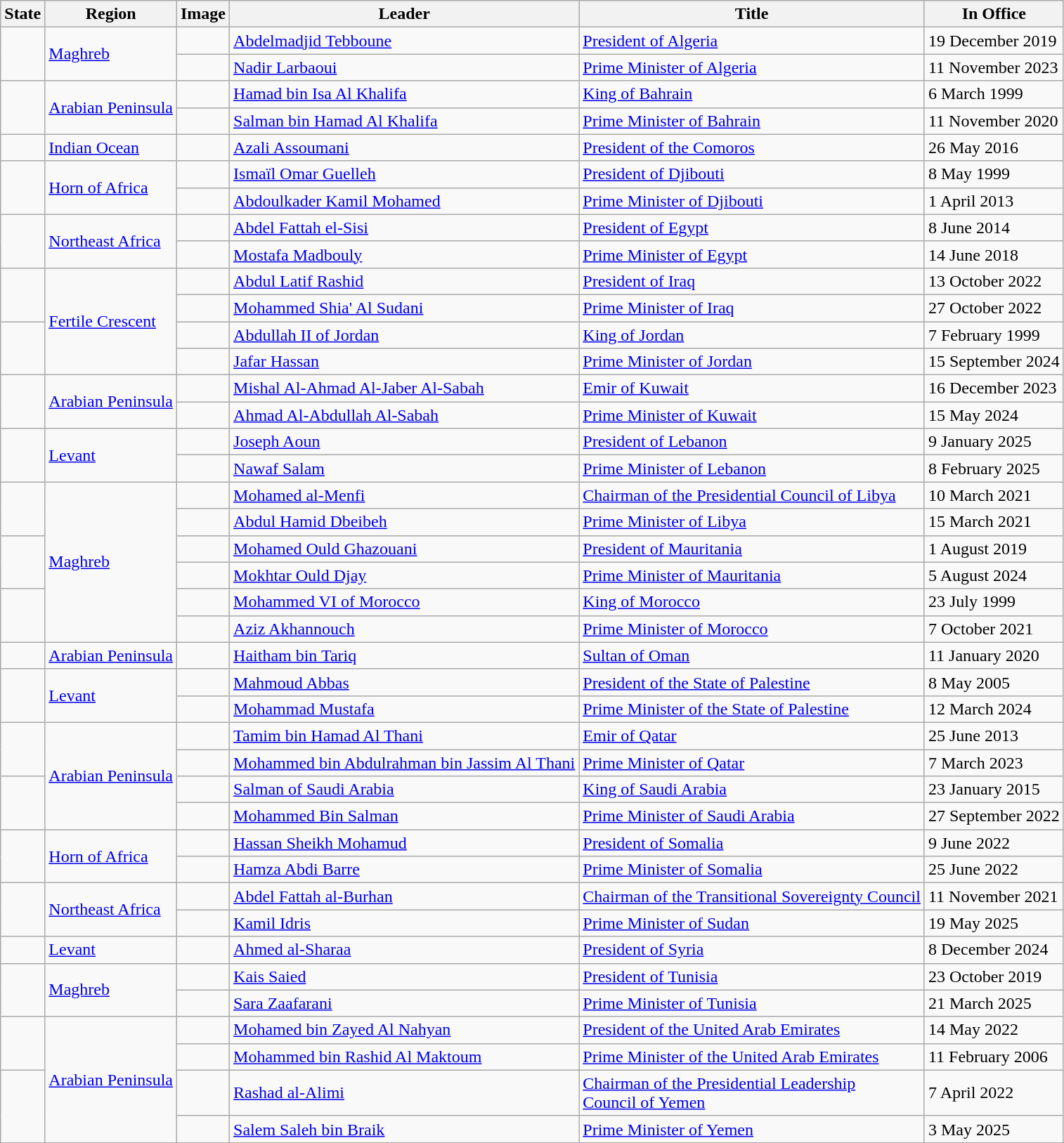<table class="wikitable sortable">
<tr>
<th>State</th>
<th>Region</th>
<th>Image</th>
<th>Leader</th>
<th>Title</th>
<th>In Office</th>
</tr>
<tr>
<td rowspan=2></td>
<td rowspan=2><a href='#'>Maghreb</a></td>
<td></td>
<td><a href='#'>Abdelmadjid Tebboune</a></td>
<td><a href='#'>President of Algeria</a></td>
<td>19 December 2019</td>
</tr>
<tr>
<td></td>
<td><a href='#'>Nadir Larbaoui</a></td>
<td><a href='#'>Prime Minister of Algeria</a></td>
<td>11 November 2023</td>
</tr>
<tr>
<td rowspan=2></td>
<td rowspan=2><a href='#'>Arabian Peninsula</a></td>
<td></td>
<td><a href='#'>Hamad bin Isa Al Khalifa</a></td>
<td><a href='#'>King of Bahrain</a></td>
<td>6 March 1999</td>
</tr>
<tr>
<td></td>
<td><a href='#'>Salman bin Hamad Al Khalifa</a></td>
<td><a href='#'>Prime Minister of Bahrain</a></td>
<td>11 November 2020</td>
</tr>
<tr>
<td></td>
<td><a href='#'>Indian Ocean</a></td>
<td></td>
<td><a href='#'>Azali Assoumani</a></td>
<td><a href='#'>President of the Comoros</a></td>
<td>26 May 2016</td>
</tr>
<tr>
<td rowspan=2></td>
<td rowspan=2><a href='#'>Horn of Africa</a></td>
<td></td>
<td><a href='#'>Ismaïl Omar Guelleh</a></td>
<td><a href='#'>President of Djibouti</a></td>
<td>8 May 1999</td>
</tr>
<tr>
<td></td>
<td><a href='#'>Abdoulkader Kamil Mohamed</a></td>
<td><a href='#'>Prime Minister of Djibouti</a></td>
<td>1 April 2013</td>
</tr>
<tr>
<td rowspan=2></td>
<td rowspan=2><a href='#'>Northeast Africa</a></td>
<td></td>
<td><a href='#'>Abdel Fattah el-Sisi</a></td>
<td><a href='#'>President of Egypt</a></td>
<td>8 June 2014</td>
</tr>
<tr>
<td></td>
<td><a href='#'>Mostafa Madbouly</a></td>
<td><a href='#'>Prime Minister of Egypt</a></td>
<td>14 June 2018</td>
</tr>
<tr>
<td rowspan=2></td>
<td rowspan=4><a href='#'>Fertile Crescent</a></td>
<td></td>
<td><a href='#'>Abdul Latif Rashid</a></td>
<td><a href='#'>President of Iraq</a></td>
<td>13 October 2022</td>
</tr>
<tr>
<td></td>
<td><a href='#'>Mohammed Shia' Al Sudani</a></td>
<td><a href='#'>Prime Minister of Iraq</a></td>
<td>27 October 2022</td>
</tr>
<tr>
<td rowspan=2></td>
<td></td>
<td><a href='#'>Abdullah II of Jordan</a></td>
<td><a href='#'>King of Jordan</a></td>
<td>7 February 1999</td>
</tr>
<tr>
<td></td>
<td><a href='#'>Jafar Hassan</a></td>
<td><a href='#'>Prime Minister of Jordan</a></td>
<td>15 September 2024</td>
</tr>
<tr>
<td rowspan=2></td>
<td rowspan=2><a href='#'>Arabian Peninsula</a></td>
<td></td>
<td><a href='#'>Mishal Al-Ahmad Al-Jaber Al-Sabah</a></td>
<td><a href='#'>Emir of Kuwait</a></td>
<td>16 December 2023</td>
</tr>
<tr>
<td></td>
<td><a href='#'>Ahmad Al-Abdullah Al-Sabah</a></td>
<td><a href='#'>Prime Minister of Kuwait</a></td>
<td>15 May 2024</td>
</tr>
<tr>
<td rowspan=2></td>
<td rowspan=2><a href='#'>Levant</a></td>
<td></td>
<td><a href='#'>Joseph Aoun</a></td>
<td><a href='#'>President of Lebanon</a></td>
<td>9 January 2025</td>
</tr>
<tr>
<td></td>
<td><a href='#'>Nawaf Salam</a></td>
<td><a href='#'>Prime Minister of Lebanon</a></td>
<td>8 February 2025</td>
</tr>
<tr>
<td rowspan=2></td>
<td rowspan=6><a href='#'>Maghreb</a></td>
<td></td>
<td><a href='#'>Mohamed al-Menfi</a></td>
<td><a href='#'>Chairman of the Presidential Council of Libya</a></td>
<td>10 March 2021</td>
</tr>
<tr>
<td></td>
<td><a href='#'>Abdul Hamid Dbeibeh</a></td>
<td><a href='#'>Prime Minister of Libya</a></td>
<td>15 March 2021</td>
</tr>
<tr>
<td rowspan=2></td>
<td></td>
<td><a href='#'>Mohamed Ould Ghazouani</a></td>
<td><a href='#'>President of Mauritania</a></td>
<td>1 August 2019</td>
</tr>
<tr>
<td></td>
<td><a href='#'>Mokhtar Ould Djay</a></td>
<td><a href='#'>Prime Minister of Mauritania</a></td>
<td>5 August 2024</td>
</tr>
<tr>
<td rowspan=2></td>
<td></td>
<td><a href='#'>Mohammed VI of Morocco</a></td>
<td><a href='#'>King of Morocco</a></td>
<td>23 July 1999</td>
</tr>
<tr>
<td></td>
<td><a href='#'>Aziz Akhannouch</a></td>
<td><a href='#'>Prime Minister of Morocco</a></td>
<td>7 October 2021</td>
</tr>
<tr>
<td></td>
<td><a href='#'>Arabian Peninsula</a></td>
<td></td>
<td><a href='#'>Haitham bin Tariq</a></td>
<td><a href='#'>Sultan of Oman</a></td>
<td>11 January 2020</td>
</tr>
<tr>
<td rowspan=2></td>
<td rowspan=2><a href='#'>Levant</a></td>
<td></td>
<td><a href='#'>Mahmoud Abbas</a></td>
<td><a href='#'>President of the State of Palestine</a></td>
<td>8 May 2005</td>
</tr>
<tr>
<td></td>
<td><a href='#'>Mohammad Mustafa</a></td>
<td><a href='#'>Prime Minister of the State of Palestine</a></td>
<td>12 March 2024</td>
</tr>
<tr>
<td rowspan=2></td>
<td rowspan=4><a href='#'>Arabian Peninsula</a></td>
<td></td>
<td><a href='#'>Tamim bin Hamad Al Thani</a></td>
<td><a href='#'>Emir of Qatar</a></td>
<td>25 June 2013</td>
</tr>
<tr>
<td></td>
<td><a href='#'>Mohammed bin Abdulrahman bin Jassim Al Thani</a></td>
<td><a href='#'>Prime Minister of Qatar</a></td>
<td>7 March 2023</td>
</tr>
<tr>
<td rowspan=2></td>
<td></td>
<td><a href='#'>Salman of Saudi Arabia</a></td>
<td><a href='#'>King of Saudi Arabia</a></td>
<td>23 January 2015</td>
</tr>
<tr>
<td></td>
<td><a href='#'>Mohammed Bin Salman</a></td>
<td><a href='#'>Prime Minister of Saudi Arabia</a></td>
<td>27 September 2022</td>
</tr>
<tr>
<td rowspan=2></td>
<td rowspan=2><a href='#'>Horn of Africa</a></td>
<td></td>
<td><a href='#'>Hassan Sheikh Mohamud</a></td>
<td><a href='#'>President of Somalia</a></td>
<td>9 June 2022</td>
</tr>
<tr>
<td></td>
<td><a href='#'>Hamza Abdi Barre</a></td>
<td><a href='#'>Prime Minister of Somalia</a></td>
<td>25 June 2022</td>
</tr>
<tr>
<td rowspan=2></td>
<td rowspan=2><a href='#'>Northeast Africa</a></td>
<td></td>
<td><a href='#'>Abdel Fattah al-Burhan</a></td>
<td><a href='#'>Chairman of the Transitional Sovereignty Council</a></td>
<td>11 November 2021</td>
</tr>
<tr>
<td></td>
<td><a href='#'>Kamil Idris</a></td>
<td><a href='#'>Prime Minister of Sudan</a></td>
<td>19 May 2025</td>
</tr>
<tr>
<td></td>
<td><a href='#'>Levant</a></td>
<td></td>
<td><a href='#'>Ahmed al-Sharaa</a></td>
<td><a href='#'>President of Syria</a></td>
<td>8 December 2024</td>
</tr>
<tr>
<td rowspan=2></td>
<td rowspan=2><a href='#'>Maghreb</a></td>
<td></td>
<td><a href='#'>Kais Saied</a></td>
<td><a href='#'>President of Tunisia</a></td>
<td>23 October 2019</td>
</tr>
<tr>
<td></td>
<td><a href='#'>Sara Zaafarani</a></td>
<td><a href='#'>Prime Minister of Tunisia</a></td>
<td>21 March 2025</td>
</tr>
<tr>
<td rowspan=2></td>
<td rowspan=4><a href='#'>Arabian Peninsula</a></td>
<td></td>
<td><a href='#'>Mohamed bin Zayed Al Nahyan</a></td>
<td><a href='#'>President of the United Arab Emirates</a></td>
<td>14 May 2022</td>
</tr>
<tr>
<td></td>
<td><a href='#'>Mohammed bin Rashid Al Maktoum</a></td>
<td><a href='#'>Prime Minister of the United Arab Emirates</a></td>
<td>11 February 2006</td>
</tr>
<tr>
<td rowspan=2></td>
<td></td>
<td><a href='#'>Rashad al-Alimi</a></td>
<td><a href='#'>Chairman of the Presidential Leadership<br>Council of Yemen</a></td>
<td>7 April 2022</td>
</tr>
<tr>
<td></td>
<td><a href='#'>Salem Saleh bin Braik</a></td>
<td><a href='#'>Prime Minister of Yemen</a></td>
<td>3 May 2025</td>
</tr>
</table>
